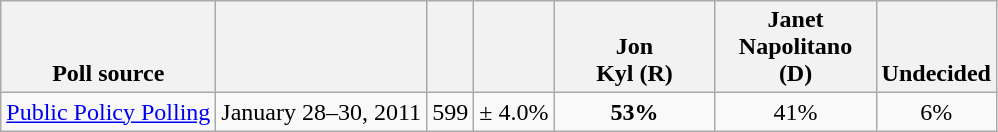<table class="wikitable" style="text-align:center">
<tr valign=bottom>
<th>Poll source</th>
<th></th>
<th></th>
<th></th>
<th style="width:100px;">Jon<br>Kyl (R)</th>
<th style="width:100px;">Janet<br>Napolitano (D)</th>
<th>Undecided</th>
</tr>
<tr>
<td align=left><a href='#'>Public Policy Polling</a></td>
<td>January 28–30, 2011</td>
<td>599</td>
<td>± 4.0%</td>
<td><strong>53%</strong></td>
<td>41%</td>
<td>6%</td>
</tr>
</table>
